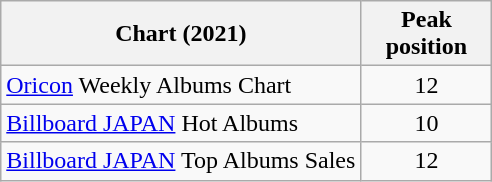<table class="wikitable plainrowheaders" style="text-align:center;">
<tr>
<th>Chart (2021)</th>
<th style="width:5em;">Peak position</th>
</tr>
<tr>
<td style="text-align:left;"><a href='#'>Oricon</a> Weekly Albums Chart</td>
<td>12</td>
</tr>
<tr>
<td style="text-align:left;"><a href='#'>Billboard JAPAN</a> Hot Albums</td>
<td>10</td>
</tr>
<tr>
<td style="text-align:left;"><a href='#'>Billboard JAPAN</a> Top Albums Sales</td>
<td>12</td>
</tr>
</table>
